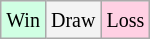<table class="wikitable">
<tr>
<td style="background-color: #d0ffe3;"><small>Win</small></td>
<td style="background-color: #f3f3f3;"><small>Draw</small></td>
<td style="background-color: #ffd0e3;"><small>Loss</small></td>
</tr>
</table>
